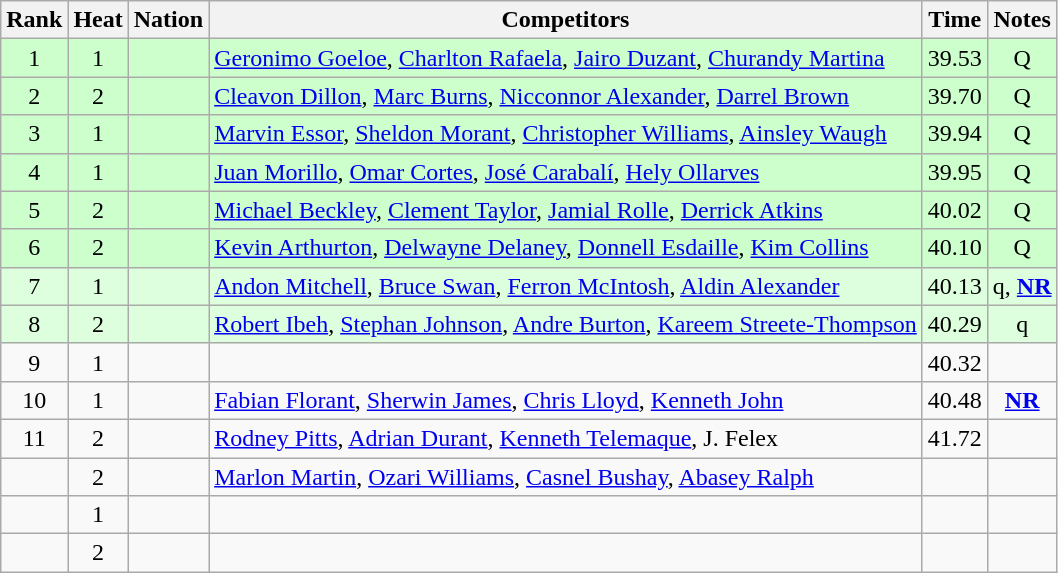<table class="wikitable sortable" style="text-align:center">
<tr>
<th>Rank</th>
<th>Heat</th>
<th>Nation</th>
<th>Competitors</th>
<th>Time</th>
<th>Notes</th>
</tr>
<tr bgcolor=ccffcc>
<td>1</td>
<td>1</td>
<td align=left></td>
<td align=left><a href='#'>Geronimo Goeloe</a>, <a href='#'>Charlton Rafaela</a>, <a href='#'>Jairo Duzant</a>, <a href='#'>Churandy Martina</a></td>
<td>39.53</td>
<td>Q</td>
</tr>
<tr bgcolor=ccffcc>
<td>2</td>
<td>2</td>
<td align=left></td>
<td align=left><a href='#'>Cleavon Dillon</a>, <a href='#'>Marc Burns</a>, <a href='#'>Nicconnor Alexander</a>, <a href='#'>Darrel Brown</a></td>
<td>39.70</td>
<td>Q</td>
</tr>
<tr bgcolor=ccffcc>
<td>3</td>
<td>1</td>
<td align=left></td>
<td align=left><a href='#'>Marvin Essor</a>, <a href='#'>Sheldon Morant</a>, <a href='#'>Christopher Williams</a>, <a href='#'>Ainsley Waugh</a></td>
<td>39.94</td>
<td>Q</td>
</tr>
<tr bgcolor=ccffcc>
<td>4</td>
<td>1</td>
<td align=left></td>
<td align=left><a href='#'>Juan Morillo</a>, <a href='#'>Omar Cortes</a>, <a href='#'>José Carabalí</a>, <a href='#'>Hely Ollarves</a></td>
<td>39.95</td>
<td>Q</td>
</tr>
<tr bgcolor=ccffcc>
<td>5</td>
<td>2</td>
<td align=left></td>
<td align=left><a href='#'>Michael Beckley</a>, <a href='#'>Clement Taylor</a>, <a href='#'>Jamial Rolle</a>, <a href='#'>Derrick Atkins</a></td>
<td>40.02</td>
<td>Q</td>
</tr>
<tr bgcolor=ccffcc>
<td>6</td>
<td>2</td>
<td align=left></td>
<td align=left><a href='#'>Kevin Arthurton</a>, <a href='#'>Delwayne Delaney</a>, <a href='#'>Donnell Esdaille</a>, <a href='#'>Kim Collins</a></td>
<td>40.10</td>
<td>Q</td>
</tr>
<tr bgcolor=ddffdd>
<td>7</td>
<td>1</td>
<td align=left></td>
<td align=left><a href='#'>Andon Mitchell</a>, <a href='#'>Bruce Swan</a>, <a href='#'>Ferron McIntosh</a>, <a href='#'>Aldin Alexander</a></td>
<td>40.13</td>
<td>q, <strong><a href='#'>NR</a></strong></td>
</tr>
<tr bgcolor=ddffdd>
<td>8</td>
<td>2</td>
<td align=left></td>
<td align=left><a href='#'>Robert Ibeh</a>, <a href='#'>Stephan Johnson</a>, <a href='#'>Andre Burton</a>, <a href='#'>Kareem Streete-Thompson</a></td>
<td>40.29</td>
<td>q</td>
</tr>
<tr>
<td>9</td>
<td>1</td>
<td align=left></td>
<td align=left></td>
<td>40.32</td>
<td></td>
</tr>
<tr>
<td>10</td>
<td>1</td>
<td align=left></td>
<td align=left><a href='#'>Fabian Florant</a>, <a href='#'>Sherwin James</a>, <a href='#'>Chris Lloyd</a>, <a href='#'>Kenneth John</a></td>
<td>40.48</td>
<td><strong><a href='#'>NR</a></strong></td>
</tr>
<tr>
<td>11</td>
<td>2</td>
<td align=left></td>
<td align=left><a href='#'>Rodney Pitts</a>, <a href='#'>Adrian Durant</a>, <a href='#'>Kenneth Telemaque</a>, J. Felex</td>
<td>41.72</td>
<td></td>
</tr>
<tr>
<td></td>
<td>2</td>
<td align=left></td>
<td align=left><a href='#'>Marlon Martin</a>, <a href='#'>Ozari Williams</a>, <a href='#'>Casnel Bushay</a>, <a href='#'>Abasey Ralph</a></td>
<td></td>
<td></td>
</tr>
<tr>
<td></td>
<td>1</td>
<td align=left></td>
<td align=left></td>
<td></td>
<td></td>
</tr>
<tr>
<td></td>
<td>2</td>
<td align=left></td>
<td align=left></td>
<td></td>
<td></td>
</tr>
</table>
